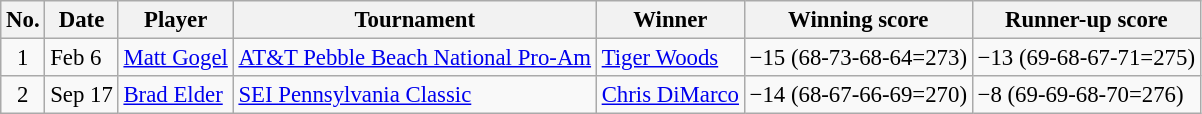<table class="wikitable" style="font-size:95%;">
<tr>
<th>No.</th>
<th>Date</th>
<th>Player</th>
<th>Tournament</th>
<th>Winner</th>
<th>Winning score</th>
<th>Runner-up score</th>
</tr>
<tr>
<td align=center>1</td>
<td>Feb 6</td>
<td> <a href='#'>Matt Gogel</a></td>
<td><a href='#'>AT&T Pebble Beach National Pro-Am</a></td>
<td> <a href='#'>Tiger Woods</a></td>
<td>−15 (68-73-68-64=273)</td>
<td>−13 (69-68-67-71=275)</td>
</tr>
<tr>
<td align=center>2</td>
<td>Sep 17</td>
<td> <a href='#'>Brad Elder</a></td>
<td><a href='#'>SEI Pennsylvania Classic</a></td>
<td> <a href='#'>Chris DiMarco</a></td>
<td>−14 (68-67-66-69=270)</td>
<td>−8 (69-69-68-70=276)</td>
</tr>
</table>
